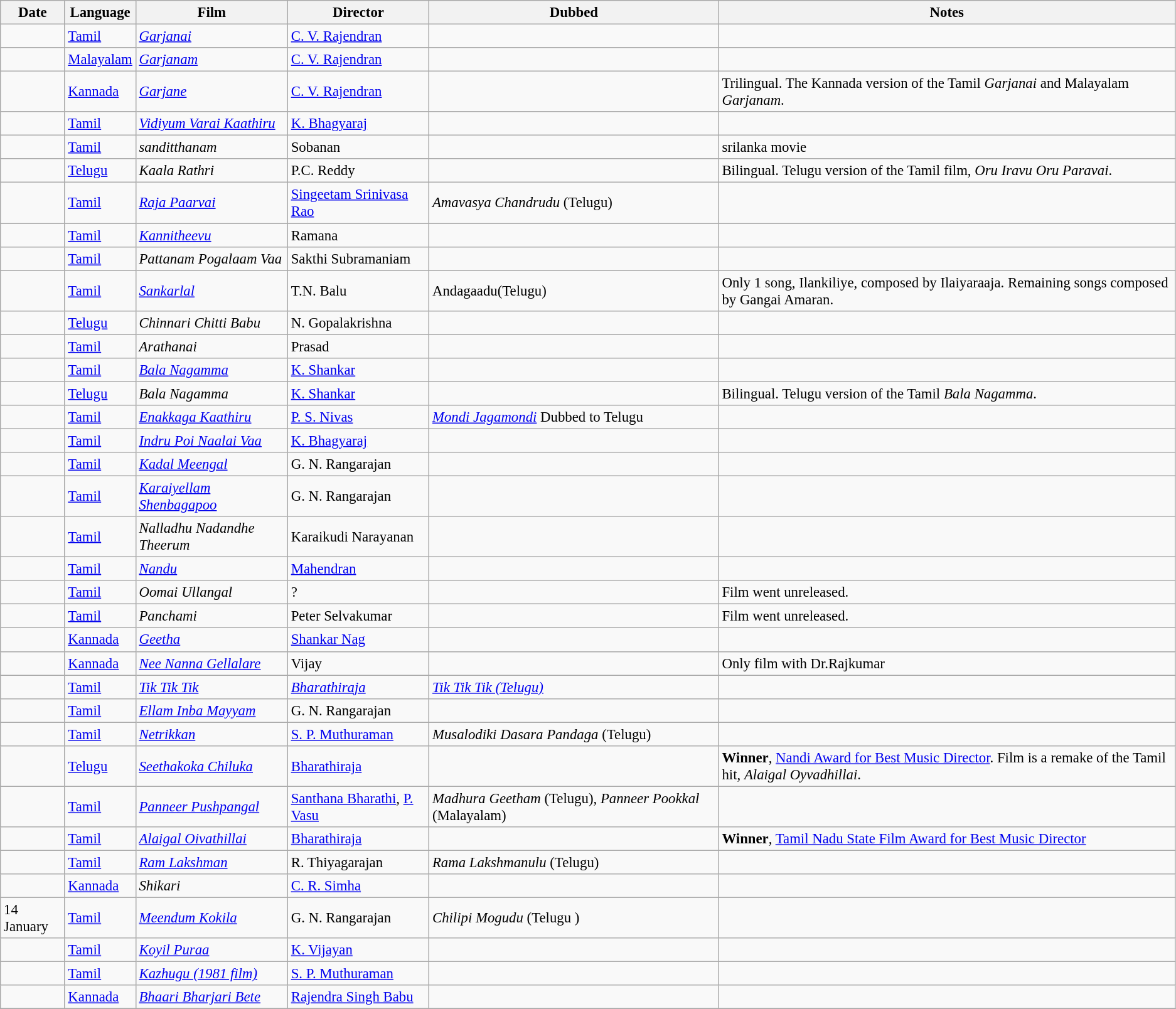<table class="wikitable sortable" style="font-size:95%;">
<tr>
<th>Date</th>
<th>Language</th>
<th>Film</th>
<th>Director</th>
<th>Dubbed</th>
<th>Notes</th>
</tr>
<tr>
<td></td>
<td><a href='#'>Tamil</a></td>
<td><em><a href='#'>Garjanai</a></em></td>
<td><a href='#'>C. V. Rajendran</a></td>
<td></td>
<td></td>
</tr>
<tr>
<td></td>
<td><a href='#'>Malayalam</a></td>
<td><em><a href='#'>Garjanam</a></em></td>
<td><a href='#'>C. V. Rajendran</a></td>
<td></td>
<td></td>
</tr>
<tr>
<td></td>
<td><a href='#'>Kannada</a></td>
<td><em><a href='#'>Garjane</a></em></td>
<td><a href='#'>C. V. Rajendran</a></td>
<td></td>
<td>Trilingual. The Kannada version of the Tamil <em>Garjanai</em> and Malayalam <em>Garjanam</em>.</td>
</tr>
<tr>
<td></td>
<td><a href='#'>Tamil</a></td>
<td><em><a href='#'>Vidiyum Varai Kaathiru</a></em></td>
<td><a href='#'>K. Bhagyaraj</a></td>
<td></td>
<td></td>
</tr>
<tr>
<td></td>
<td><a href='#'>Tamil</a></td>
<td><em>sanditthanam</em></td>
<td>Sobanan</td>
<td></td>
<td>srilanka movie</td>
</tr>
<tr>
<td></td>
<td><a href='#'>Telugu</a></td>
<td><em>Kaala Rathri</em></td>
<td>P.C. Reddy</td>
<td></td>
<td>Bilingual. Telugu version of the Tamil film, <em>Oru Iravu Oru Paravai</em>.</td>
</tr>
<tr>
<td></td>
<td><a href='#'>Tamil</a></td>
<td><em><a href='#'>Raja Paarvai</a></em></td>
<td><a href='#'>Singeetam Srinivasa Rao</a></td>
<td><em>Amavasya Chandrudu</em> (Telugu)</td>
<td></td>
</tr>
<tr>
<td></td>
<td><a href='#'>Tamil</a></td>
<td><em><a href='#'>Kannitheevu</a></em></td>
<td>Ramana</td>
<td></td>
<td></td>
</tr>
<tr>
<td></td>
<td><a href='#'>Tamil</a></td>
<td><em>Pattanam Pogalaam Vaa</em></td>
<td>Sakthi Subramaniam</td>
<td></td>
<td></td>
</tr>
<tr>
<td></td>
<td><a href='#'>Tamil</a></td>
<td><em><a href='#'>Sankarlal</a></em></td>
<td>T.N. Balu</td>
<td>Andagaadu(Telugu)</td>
<td>Only 1 song, Ilankiliye, composed by Ilaiyaraaja. Remaining songs composed by Gangai Amaran.</td>
</tr>
<tr>
<td></td>
<td><a href='#'>Telugu</a></td>
<td><em>Chinnari Chitti Babu</em></td>
<td>N. Gopalakrishna</td>
<td></td>
<td></td>
</tr>
<tr>
<td></td>
<td><a href='#'>Tamil</a></td>
<td><em>Arathanai</em></td>
<td>Prasad</td>
<td></td>
<td></td>
</tr>
<tr>
<td></td>
<td><a href='#'>Tamil</a></td>
<td><em><a href='#'>Bala Nagamma</a></em></td>
<td><a href='#'>K. Shankar</a></td>
<td></td>
<td></td>
</tr>
<tr>
<td></td>
<td><a href='#'>Telugu</a></td>
<td><em>Bala Nagamma</em></td>
<td><a href='#'>K. Shankar</a></td>
<td></td>
<td>Bilingual. Telugu version of the Tamil <em>Bala Nagamma</em>.</td>
</tr>
<tr>
<td></td>
<td><a href='#'>Tamil</a></td>
<td><em><a href='#'>Enakkaga Kaathiru</a></em></td>
<td><a href='#'>P. S. Nivas</a></td>
<td><em><a href='#'>Mondi Jagamondi</a></em> Dubbed to Telugu</td>
<td></td>
</tr>
<tr>
<td></td>
<td><a href='#'>Tamil</a></td>
<td><em><a href='#'>Indru Poi Naalai Vaa</a></em></td>
<td><a href='#'>K. Bhagyaraj</a></td>
<td></td>
<td></td>
</tr>
<tr>
<td></td>
<td><a href='#'>Tamil</a></td>
<td><em><a href='#'>Kadal Meengal</a></em></td>
<td>G. N. Rangarajan</td>
<td></td>
<td></td>
</tr>
<tr>
<td></td>
<td><a href='#'>Tamil</a></td>
<td><em><a href='#'>Karaiyellam Shenbagapoo</a></em></td>
<td>G. N. Rangarajan</td>
<td></td>
<td></td>
</tr>
<tr>
<td></td>
<td><a href='#'>Tamil</a></td>
<td><em>Nalladhu Nadandhe Theerum</em></td>
<td>Karaikudi Narayanan</td>
<td></td>
<td></td>
</tr>
<tr>
<td></td>
<td><a href='#'>Tamil</a></td>
<td><em><a href='#'>Nandu</a></em></td>
<td><a href='#'>Mahendran</a></td>
<td></td>
<td></td>
</tr>
<tr>
<td></td>
<td><a href='#'>Tamil</a></td>
<td><em>Oomai Ullangal</em></td>
<td>?</td>
<td></td>
<td>Film went unreleased.</td>
</tr>
<tr>
<td></td>
<td><a href='#'>Tamil</a></td>
<td><em>Panchami</em></td>
<td>Peter Selvakumar</td>
<td></td>
<td>Film went unreleased.</td>
</tr>
<tr>
<td></td>
<td><a href='#'>Kannada</a></td>
<td><em><a href='#'>Geetha</a></em></td>
<td><a href='#'>Shankar Nag</a></td>
<td></td>
<td></td>
</tr>
<tr>
<td></td>
<td><a href='#'>Kannada</a></td>
<td><em><a href='#'>Nee Nanna Gellalare</a></em></td>
<td>Vijay</td>
<td></td>
<td>Only film with Dr.Rajkumar</td>
</tr>
<tr>
<td></td>
<td><a href='#'>Tamil</a></td>
<td><em><a href='#'>Tik Tik Tik</a></em></td>
<td><em><a href='#'>Bharathiraja</a></em></td>
<td><em><a href='#'>Tik Tik Tik (Telugu)</a></em></td>
<td></td>
</tr>
<tr>
<td></td>
<td><a href='#'>Tamil</a></td>
<td><em><a href='#'>Ellam Inba Mayyam</a></em></td>
<td>G. N. Rangarajan</td>
<td></td>
<td></td>
</tr>
<tr>
<td></td>
<td><a href='#'>Tamil</a></td>
<td><em><a href='#'>Netrikkan</a></em></td>
<td><a href='#'>S. P. Muthuraman</a></td>
<td><em>Musalodiki Dasara Pandaga</em> (Telugu)</td>
<td></td>
</tr>
<tr>
<td></td>
<td><a href='#'>Telugu</a></td>
<td><em><a href='#'>Seethakoka Chiluka</a></em></td>
<td><a href='#'>Bharathiraja</a></td>
<td></td>
<td><strong>Winner</strong>, <a href='#'>Nandi Award for Best Music Director</a>. Film is a remake of the Tamil hit, <em>Alaigal Oyvadhillai</em>.</td>
</tr>
<tr>
<td></td>
<td><a href='#'>Tamil</a></td>
<td><em><a href='#'>Panneer Pushpangal</a></em></td>
<td><a href='#'>Santhana Bharathi</a>, <a href='#'>P. Vasu</a></td>
<td><em>Madhura Geetham</em> (Telugu), <em>Panneer Pookkal</em> (Malayalam)</td>
<td></td>
</tr>
<tr>
<td></td>
<td><a href='#'>Tamil</a></td>
<td><em><a href='#'>Alaigal Oivathillai</a></em></td>
<td><a href='#'>Bharathiraja</a></td>
<td></td>
<td><strong>Winner</strong>, <a href='#'>Tamil Nadu State Film Award for Best Music Director</a></td>
</tr>
<tr>
<td></td>
<td><a href='#'>Tamil</a></td>
<td><em><a href='#'>Ram Lakshman</a></em></td>
<td>R. Thiyagarajan</td>
<td><em>Rama Lakshmanulu</em> (Telugu)</td>
<td></td>
</tr>
<tr>
<td></td>
<td><a href='#'>Kannada</a></td>
<td><em>Shikari</em></td>
<td><a href='#'>C. R. Simha</a></td>
<td></td>
<td></td>
</tr>
<tr>
<td>14 January</td>
<td><a href='#'>Tamil</a></td>
<td><em><a href='#'>Meendum Kokila</a></em></td>
<td>G. N. Rangarajan</td>
<td><em>Chilipi Mogudu</em> (Telugu ) </td>
<td></td>
</tr>
<tr>
<td></td>
<td><a href='#'>Tamil</a></td>
<td><em><a href='#'>Koyil Puraa</a></em></td>
<td><a href='#'>K. Vijayan</a></td>
<td></td>
<td></td>
</tr>
<tr>
<td></td>
<td><a href='#'>Tamil</a></td>
<td><em><a href='#'>Kazhugu (1981 film)</a></em></td>
<td><a href='#'>S. P. Muthuraman</a></td>
<td></td>
<td></td>
</tr>
<tr>
<td></td>
<td><a href='#'>Kannada</a></td>
<td><em><a href='#'>Bhaari Bharjari Bete</a></em></td>
<td><a href='#'>Rajendra Singh Babu</a></td>
<td></td>
<td></td>
</tr>
<tr>
</tr>
</table>
